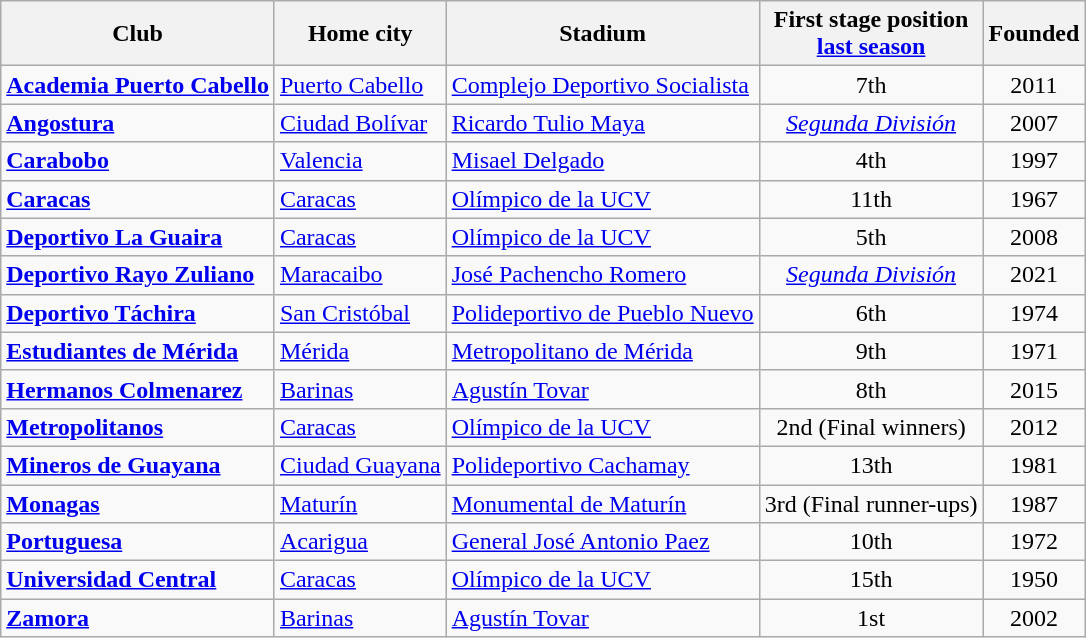<table class="wikitable sortable">
<tr>
<th>Club</th>
<th>Home city</th>
<th>Stadium</th>
<th>First stage position<br><a href='#'>last season</a></th>
<th>Founded</th>
</tr>
<tr>
<td style="text-align:left;"><strong><a href='#'>Academia Puerto Cabello</a></strong></td>
<td><a href='#'>Puerto Cabello</a></td>
<td><a href='#'>Complejo Deportivo Socialista</a></td>
<td align=center>7th</td>
<td align=center>2011</td>
</tr>
<tr>
<td style="text-align:left;"><strong><a href='#'>Angostura</a></strong></td>
<td><a href='#'>Ciudad Bolívar</a></td>
<td><a href='#'>Ricardo Tulio Maya</a></td>
<td align=center><em><a href='#'>Segunda División</a></em></td>
<td align=center>2007</td>
</tr>
<tr>
<td style="text-align:left;"><strong><a href='#'>Carabobo</a></strong></td>
<td><a href='#'>Valencia</a></td>
<td><a href='#'>Misael Delgado</a></td>
<td align=center>4th</td>
<td align=center>1997</td>
</tr>
<tr>
<td style="text-align:left;"><strong><a href='#'>Caracas</a></strong></td>
<td><a href='#'>Caracas</a></td>
<td><a href='#'>Olímpico de la UCV</a></td>
<td align=center>11th</td>
<td align=center>1967</td>
</tr>
<tr>
<td style="text-align:left;"><strong><a href='#'>Deportivo La Guaira</a></strong></td>
<td><a href='#'>Caracas</a></td>
<td><a href='#'>Olímpico de la UCV</a></td>
<td align=center>5th</td>
<td align=center>2008</td>
</tr>
<tr>
<td style="text-align:left;"><strong><a href='#'>Deportivo Rayo Zuliano</a></strong></td>
<td><a href='#'>Maracaibo</a></td>
<td><a href='#'>José Pachencho Romero</a></td>
<td align=center><em><a href='#'>Segunda División</a></em></td>
<td align=center>2021</td>
</tr>
<tr>
<td style="text-align:left;"><strong><a href='#'>Deportivo Táchira</a></strong></td>
<td><a href='#'>San Cristóbal</a></td>
<td><a href='#'>Polideportivo de Pueblo Nuevo</a></td>
<td align=center>6th</td>
<td align=center>1974</td>
</tr>
<tr>
<td style="text-align:left;"><strong><a href='#'>Estudiantes de Mérida</a></strong></td>
<td><a href='#'>Mérida</a></td>
<td><a href='#'>Metropolitano de Mérida</a></td>
<td align=center>9th</td>
<td align=center>1971</td>
</tr>
<tr>
<td style="text-align:left;"><strong><a href='#'>Hermanos Colmenarez</a></strong></td>
<td><a href='#'>Barinas</a></td>
<td><a href='#'>Agustín Tovar</a></td>
<td align=center>8th</td>
<td align=center>2015</td>
</tr>
<tr>
<td style="text-align:left;"><strong><a href='#'>Metropolitanos</a></strong></td>
<td><a href='#'>Caracas</a></td>
<td><a href='#'>Olímpico de la UCV</a></td>
<td align=center>2nd (Final winners)</td>
<td align=center>2012</td>
</tr>
<tr>
<td style="text-align:left;"><strong><a href='#'>Mineros de Guayana</a></strong></td>
<td><a href='#'>Ciudad Guayana</a></td>
<td><a href='#'>Polideportivo Cachamay</a></td>
<td align=center>13th</td>
<td align=center>1981</td>
</tr>
<tr>
<td style="text-align:left;"><strong><a href='#'>Monagas</a></strong></td>
<td><a href='#'>Maturín</a></td>
<td><a href='#'>Monumental de Maturín</a></td>
<td align=center>3rd (Final runner-ups)</td>
<td align=center>1987</td>
</tr>
<tr>
<td style="text-align:left;"><strong><a href='#'>Portuguesa</a></strong></td>
<td><a href='#'>Acarigua</a></td>
<td><a href='#'>General José Antonio Paez</a></td>
<td align=center>10th</td>
<td align=center>1972</td>
</tr>
<tr>
<td style="text-align:left;"><strong><a href='#'>Universidad Central</a></strong></td>
<td><a href='#'>Caracas</a></td>
<td><a href='#'>Olímpico de la UCV</a></td>
<td align=center>15th</td>
<td align=center>1950</td>
</tr>
<tr>
<td style="text-align:left;"><strong><a href='#'>Zamora</a></strong></td>
<td><a href='#'>Barinas</a></td>
<td><a href='#'>Agustín Tovar</a></td>
<td align=center>1st</td>
<td align=center>2002</td>
</tr>
</table>
